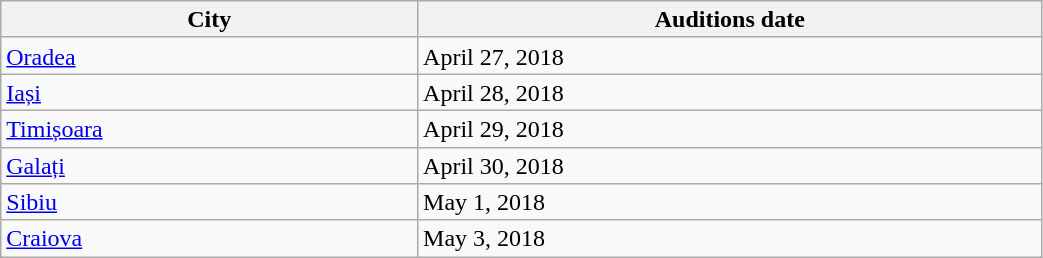<table class="wikitable" style="text-align:left; line-height:17px; width:55%;">
<tr>
<th scope="col">City</th>
<th scope="col">Auditions date</th>
</tr>
<tr>
<td><a href='#'>Oradea</a></td>
<td>April 27, 2018</td>
</tr>
<tr>
<td><a href='#'>Iași</a></td>
<td>April 28, 2018</td>
</tr>
<tr>
<td><a href='#'>Timișoara</a></td>
<td>April 29, 2018</td>
</tr>
<tr>
<td><a href='#'>Galați</a></td>
<td>April 30, 2018</td>
</tr>
<tr>
<td><a href='#'>Sibiu</a></td>
<td>May 1, 2018</td>
</tr>
<tr>
<td><a href='#'>Craiova</a></td>
<td>May 3, 2018</td>
</tr>
</table>
